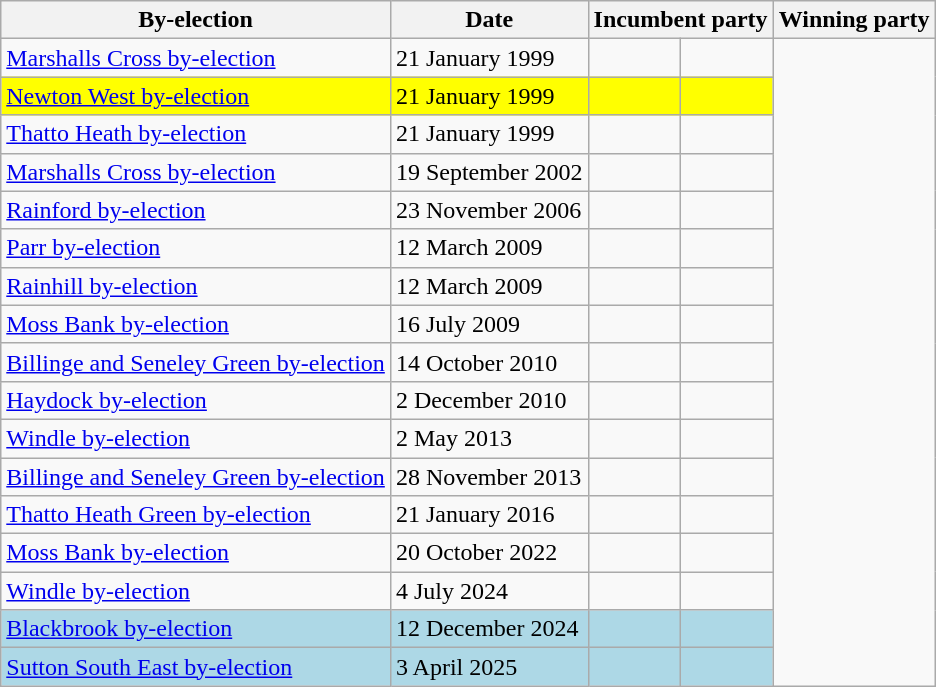<table class="wikitable">
<tr>
<th>By-election</th>
<th>Date</th>
<th colspan=2>Incumbent party</th>
<th colspan=2>Winning party</th>
</tr>
<tr bgcolor=>
<td><a href='#'>Marshalls Cross by-election</a></td>
<td>21 January 1999</td>
<td></td>
<td></td>
</tr>
<tr bgcolor=yellow>
<td><a href='#'>Newton West by-election</a></td>
<td>21 January 1999</td>
<td></td>
<td></td>
</tr>
<tr bgcolor=>
<td><a href='#'>Thatto Heath by-election</a></td>
<td>21 January 1999</td>
<td></td>
<td></td>
</tr>
<tr bgcolor=>
<td><a href='#'>Marshalls Cross by-election</a></td>
<td>19 September 2002</td>
<td></td>
<td></td>
</tr>
<tr bgcolor=>
<td><a href='#'>Rainford by-election</a></td>
<td>23 November 2006</td>
<td></td>
<td></td>
</tr>
<tr bgcolor=>
<td><a href='#'>Parr by-election</a></td>
<td>12 March 2009</td>
<td></td>
<td></td>
</tr>
<tr bgcolor=>
<td><a href='#'>Rainhill by-election</a></td>
<td>12 March 2009</td>
<td></td>
<td></td>
</tr>
<tr bgcolor=>
<td><a href='#'>Moss Bank by-election</a></td>
<td>16 July 2009</td>
<td></td>
<td></td>
</tr>
<tr bgcolor=>
<td><a href='#'>Billinge and Seneley Green by-election</a></td>
<td>14 October 2010</td>
<td></td>
<td></td>
</tr>
<tr bgcolor=>
<td><a href='#'>Haydock by-election</a></td>
<td>2 December 2010</td>
<td></td>
<td></td>
</tr>
<tr bgcolor=>
<td><a href='#'>Windle by-election</a></td>
<td>2 May 2013</td>
<td></td>
<td></td>
</tr>
<tr bgcolor=>
<td><a href='#'>Billinge and Seneley Green by-election</a></td>
<td>28 November 2013</td>
<td></td>
<td></td>
</tr>
<tr bgcolor=>
<td><a href='#'>Thatto Heath Green by-election</a></td>
<td>21 January 2016</td>
<td></td>
<td></td>
</tr>
<tr bgcolor=>
<td><a href='#'>Moss Bank by-election</a></td>
<td>20 October 2022</td>
<td></td>
<td></td>
</tr>
<tr bgcolor=>
<td><a href='#'>Windle by-election</a></td>
<td>4 July 2024</td>
<td></td>
<td></td>
</tr>
<tr bgcolor=lightblue>
<td><a href='#'>Blackbrook by-election</a></td>
<td>12 December 2024</td>
<td></td>
<td></td>
</tr>
<tr bgcolor=lightblue>
<td><a href='#'>Sutton South East by-election</a></td>
<td>3 April 2025</td>
<td></td>
<td></td>
</tr>
</table>
